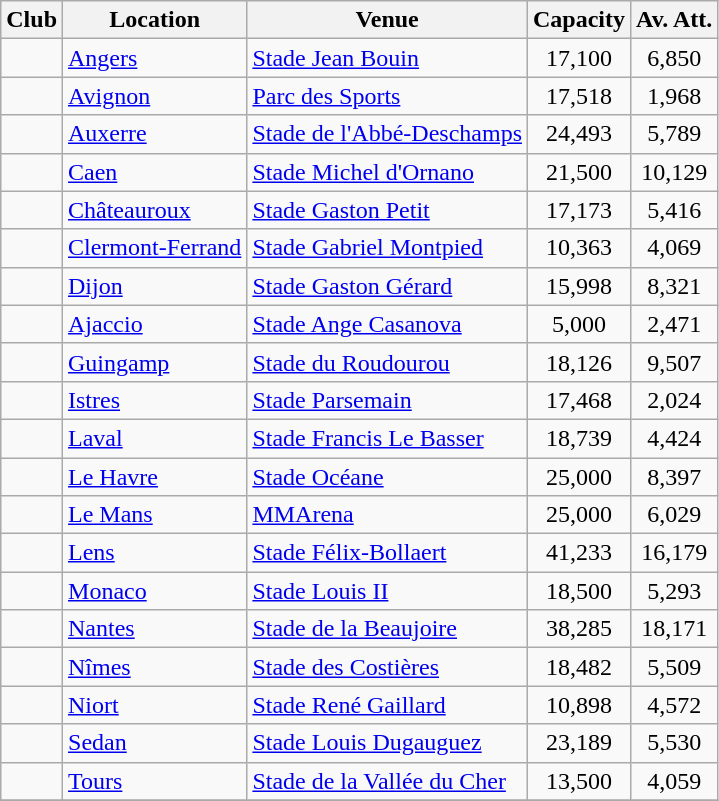<table class="wikitable sortable">
<tr>
<th>Club</th>
<th>Location</th>
<th>Venue</th>
<th>Capacity</th>
<th>Av. Att.</th>
</tr>
<tr>
<td></td>
<td><a href='#'>Angers</a></td>
<td><a href='#'>Stade Jean Bouin</a></td>
<td align="center">17,100</td>
<td align="center">6,850</td>
</tr>
<tr>
<td></td>
<td><a href='#'>Avignon</a></td>
<td><a href='#'>Parc des Sports</a></td>
<td align="center">17,518</td>
<td align="center">1,968</td>
</tr>
<tr>
<td></td>
<td><a href='#'>Auxerre</a></td>
<td><a href='#'>Stade de l'Abbé-Deschamps</a></td>
<td align="center">24,493</td>
<td align="center">5,789</td>
</tr>
<tr>
<td></td>
<td><a href='#'>Caen</a></td>
<td><a href='#'>Stade Michel d'Ornano</a></td>
<td align="center">21,500</td>
<td align="center">10,129</td>
</tr>
<tr>
<td></td>
<td><a href='#'>Châteauroux</a></td>
<td><a href='#'>Stade Gaston Petit</a></td>
<td align="center">17,173</td>
<td align="center">5,416</td>
</tr>
<tr>
<td></td>
<td><a href='#'>Clermont-Ferrand</a></td>
<td><a href='#'>Stade Gabriel Montpied</a></td>
<td align="center">10,363</td>
<td align="center">4,069</td>
</tr>
<tr>
<td></td>
<td><a href='#'>Dijon</a></td>
<td><a href='#'>Stade Gaston Gérard</a></td>
<td align="center">15,998</td>
<td align="center">8,321</td>
</tr>
<tr>
<td></td>
<td><a href='#'>Ajaccio</a></td>
<td><a href='#'>Stade Ange Casanova</a></td>
<td align="center">5,000</td>
<td align="center">2,471</td>
</tr>
<tr>
<td></td>
<td><a href='#'>Guingamp</a></td>
<td><a href='#'>Stade du Roudourou</a></td>
<td align="center">18,126</td>
<td align="center">9,507</td>
</tr>
<tr>
<td></td>
<td><a href='#'>Istres</a></td>
<td><a href='#'>Stade Parsemain</a></td>
<td align="center">17,468</td>
<td align="center">2,024</td>
</tr>
<tr>
<td></td>
<td><a href='#'>Laval</a></td>
<td><a href='#'>Stade Francis Le Basser</a></td>
<td align="center">18,739</td>
<td align="center">4,424</td>
</tr>
<tr>
<td></td>
<td><a href='#'>Le Havre</a></td>
<td><a href='#'>Stade Océane</a></td>
<td align="center">25,000</td>
<td align="center">8,397</td>
</tr>
<tr>
<td></td>
<td><a href='#'>Le Mans</a></td>
<td><a href='#'>MMArena</a></td>
<td align="center">25,000</td>
<td align="center">6,029</td>
</tr>
<tr>
<td></td>
<td><a href='#'>Lens</a></td>
<td><a href='#'>Stade Félix-Bollaert</a></td>
<td align="center">41,233</td>
<td align="center">16,179</td>
</tr>
<tr>
<td></td>
<td><a href='#'>Monaco</a></td>
<td><a href='#'>Stade Louis II</a></td>
<td align="center">18,500</td>
<td align="center">5,293</td>
</tr>
<tr>
<td></td>
<td><a href='#'>Nantes</a></td>
<td><a href='#'>Stade de la Beaujoire</a></td>
<td align="center">38,285</td>
<td align="center">18,171</td>
</tr>
<tr>
<td></td>
<td><a href='#'>Nîmes</a></td>
<td><a href='#'>Stade des Costières</a></td>
<td align="center">18,482</td>
<td align="center">5,509</td>
</tr>
<tr>
<td></td>
<td><a href='#'>Niort</a></td>
<td><a href='#'>Stade René Gaillard</a></td>
<td align="center">10,898</td>
<td align="center">4,572</td>
</tr>
<tr>
<td></td>
<td><a href='#'>Sedan</a></td>
<td><a href='#'>Stade Louis Dugauguez</a></td>
<td align="center">23,189</td>
<td align="center">5,530</td>
</tr>
<tr>
<td></td>
<td><a href='#'>Tours</a></td>
<td><a href='#'>Stade de la Vallée du Cher</a></td>
<td align="center">13,500</td>
<td align="center">4,059</td>
</tr>
<tr>
</tr>
</table>
